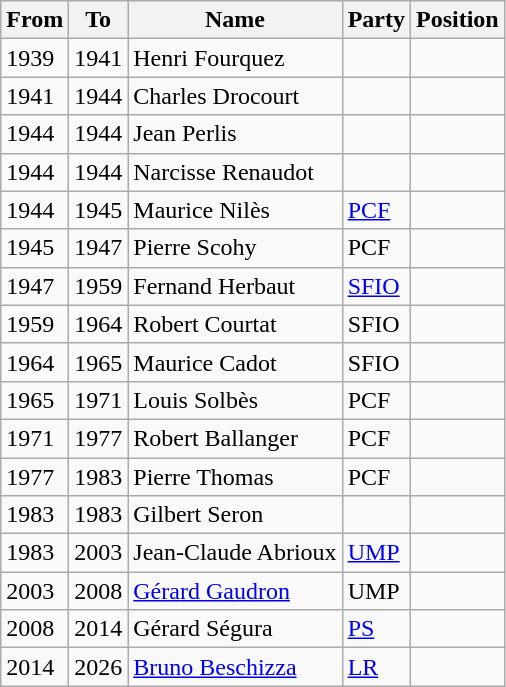<table class="wikitable">
<tr>
<th>From</th>
<th>To</th>
<th>Name</th>
<th>Party</th>
<th>Position</th>
</tr>
<tr>
<td>1939</td>
<td>1941</td>
<td>Henri Fourquez</td>
<td></td>
<td></td>
</tr>
<tr>
<td>1941</td>
<td>1944</td>
<td>Charles Drocourt</td>
<td></td>
<td></td>
</tr>
<tr>
<td>1944</td>
<td>1944</td>
<td>Jean Perlis</td>
<td></td>
<td></td>
</tr>
<tr>
<td>1944</td>
<td>1944</td>
<td>Narcisse Renaudot</td>
<td></td>
<td></td>
</tr>
<tr>
<td>1944</td>
<td>1945</td>
<td>Maurice Nilès</td>
<td><a href='#'>PCF</a></td>
<td></td>
</tr>
<tr>
<td>1945</td>
<td>1947</td>
<td>Pierre Scohy</td>
<td>PCF</td>
<td></td>
</tr>
<tr>
<td>1947</td>
<td>1959</td>
<td>Fernand Herbaut</td>
<td><a href='#'>SFIO</a></td>
<td></td>
</tr>
<tr>
<td>1959</td>
<td>1964</td>
<td>Robert Courtat</td>
<td>SFIO</td>
<td></td>
</tr>
<tr>
<td>1964</td>
<td>1965</td>
<td>Maurice Cadot</td>
<td>SFIO</td>
<td></td>
</tr>
<tr>
<td>1965</td>
<td>1971</td>
<td>Louis Solbès</td>
<td>PCF</td>
<td></td>
</tr>
<tr>
<td>1971</td>
<td>1977</td>
<td>Robert Ballanger</td>
<td>PCF</td>
<td></td>
</tr>
<tr>
<td>1977</td>
<td>1983</td>
<td>Pierre Thomas</td>
<td>PCF</td>
<td></td>
</tr>
<tr>
<td>1983</td>
<td>1983</td>
<td>Gilbert Seron</td>
<td></td>
<td></td>
</tr>
<tr>
<td>1983</td>
<td>2003</td>
<td>Jean-Claude Abrioux</td>
<td><a href='#'>UMP</a></td>
<td></td>
</tr>
<tr>
<td>2003</td>
<td>2008</td>
<td><a href='#'>Gérard Gaudron</a></td>
<td>UMP</td>
<td></td>
</tr>
<tr>
<td>2008</td>
<td>2014</td>
<td>Gérard Ségura</td>
<td><a href='#'>PS</a></td>
<td></td>
</tr>
<tr>
<td>2014</td>
<td>2026</td>
<td><a href='#'>Bruno Beschizza</a></td>
<td><a href='#'>LR</a></td>
<td></td>
</tr>
</table>
